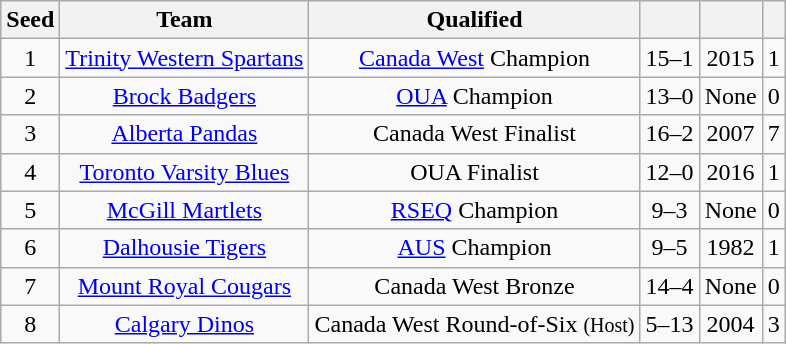<table class="wikitable sortable" style="text-align: center;">
<tr bgcolor="#efefef" align=center>
<th align=left>Seed</th>
<th align=left>Team</th>
<th align=left>Qualified</th>
<th align=left></th>
<th align=left></th>
<th align=left></th>
</tr>
<tr align=center>
<td>1</td>
<td><a href='#'>Trinity Western Spartans</a></td>
<td><a href='#'>Canada West</a> Champion</td>
<td>15–1</td>
<td>2015</td>
<td>1</td>
</tr>
<tr align=center>
<td>2</td>
<td><a href='#'>Brock Badgers</a></td>
<td><a href='#'>OUA</a> Champion</td>
<td>13–0</td>
<td>None</td>
<td>0</td>
</tr>
<tr align=center>
<td>3</td>
<td><a href='#'>Alberta Pandas</a></td>
<td>Canada West Finalist</td>
<td>16–2</td>
<td>2007</td>
<td>7</td>
</tr>
<tr align=center>
<td>4</td>
<td><a href='#'>Toronto Varsity Blues</a></td>
<td>OUA Finalist</td>
<td>12–0</td>
<td>2016</td>
<td>1</td>
</tr>
<tr align=center>
<td>5</td>
<td><a href='#'>McGill Martlets</a></td>
<td><a href='#'>RSEQ</a> Champion</td>
<td>9–3</td>
<td>None</td>
<td>0</td>
</tr>
<tr align=center>
<td>6</td>
<td><a href='#'>Dalhousie Tigers</a></td>
<td><a href='#'>AUS</a> Champion</td>
<td>9–5</td>
<td>1982</td>
<td>1</td>
</tr>
<tr align=center>
<td>7</td>
<td><a href='#'>Mount Royal Cougars</a></td>
<td>Canada West Bronze</td>
<td>14–4</td>
<td>None</td>
<td>0</td>
</tr>
<tr align=center>
<td>8</td>
<td><a href='#'>Calgary Dinos</a></td>
<td>Canada West Round-of-Six <small>(Host)</small></td>
<td>5–13</td>
<td>2004</td>
<td>3</td>
</tr>
</table>
